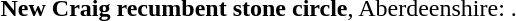<table border="0">
<tr>
<td></td>
<td><strong>New Craig recumbent stone circle</strong>, Aberdeenshire: .</td>
</tr>
</table>
